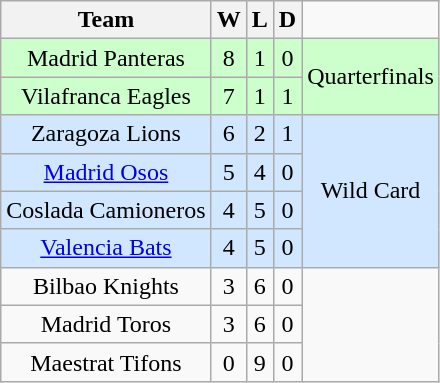<table class="wikitable" style="text-align: center;">
<tr>
<th>Team</th>
<th>W</th>
<th>L</th>
<th>D</th>
</tr>
<tr style="background:#cfc;">
<td>Madrid Panteras</td>
<td>8</td>
<td>1</td>
<td>0</td>
<td rowspan=2>Quarterfinals</td>
</tr>
<tr style="background:#cfc;">
<td>Vilafranca Eagles</td>
<td>7</td>
<td>1</td>
<td>1</td>
</tr>
<tr style="background:#D0E7FF;">
<td>Zaragoza Lions</td>
<td>6</td>
<td>2</td>
<td>1</td>
<td rowspan=4>Wild Card</td>
</tr>
<tr style="background:#D0E7FF;">
<td><a href='#'>Madrid Osos</a></td>
<td>5</td>
<td>4</td>
<td>0</td>
</tr>
<tr style="background:#D0E7FF;">
<td>Coslada Camioneros</td>
<td>4</td>
<td>5</td>
<td>0</td>
</tr>
<tr style="background:#D0E7FF;">
<td><a href='#'>Valencia Bats</a></td>
<td>4</td>
<td>5</td>
<td>0</td>
</tr>
<tr>
<td>Bilbao Knights</td>
<td>3</td>
<td>6</td>
<td>0</td>
</tr>
<tr>
<td>Madrid Toros</td>
<td>3</td>
<td>6</td>
<td>0</td>
</tr>
<tr>
<td>Maestrat Tifons</td>
<td>0</td>
<td>9</td>
<td>0</td>
</tr>
</table>
